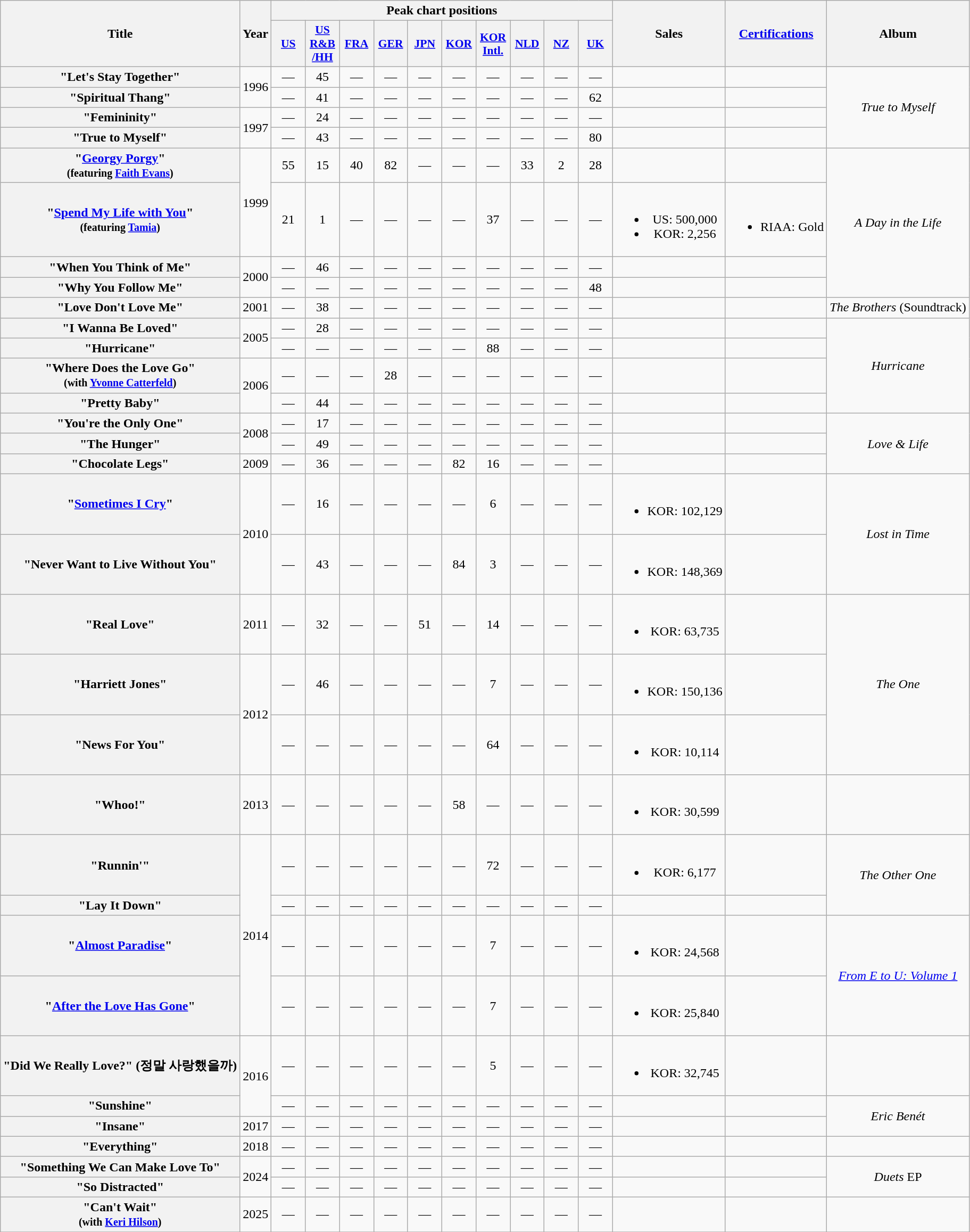<table class="wikitable plainrowheaders" style="text-align:center;">
<tr>
<th scope="col" rowspan="2">Title</th>
<th scope="col" rowspan="2">Year</th>
<th colspan="10">Peak chart positions</th>
<th rowspan="2">Sales</th>
<th rowspan="2"><a href='#'>Certifications</a></th>
<th scope="col" rowspan="2">Album</th>
</tr>
<tr>
<th scope="col" style="width:2.5em;font-size:90%;"><a href='#'>US</a><br></th>
<th scope="col" style="width:2.5em;font-size:90%;"><a href='#'>US<br>R&B<br>/HH</a><br></th>
<th scope="col" style="width:2.5em;font-size:90%;"><a href='#'>FRA</a><br></th>
<th scope="col" style="width:2.5em;font-size:90%;"><a href='#'>GER</a><br></th>
<th scope="col" style="width:2.5em;font-size:90%;"><a href='#'>JPN</a><br></th>
<th scope="col" style="width:2.5em;font-size:90%;"><a href='#'>KOR</a><br></th>
<th scope="col" style="width:2.5em;font-size:90%;"><a href='#'>KOR<br>Intl.</a><br></th>
<th scope="col" style="width:2.5em;font-size:90%;"><a href='#'>NLD</a><br></th>
<th scope="col" style="width:2.5em;font-size:90%;"><a href='#'>NZ</a><br></th>
<th scope="col" style="width:2.5em;font-size:90%;"><a href='#'>UK</a><br></th>
</tr>
<tr>
<th scope="row">"Let's Stay Together"</th>
<td rowspan="2">1996</td>
<td>—</td>
<td>45</td>
<td>—</td>
<td>—</td>
<td>—</td>
<td>—</td>
<td>—</td>
<td>—</td>
<td>—</td>
<td>—</td>
<td></td>
<td></td>
<td rowspan="4"><em>True to Myself</em></td>
</tr>
<tr>
<th scope="row">"Spiritual Thang"</th>
<td>—</td>
<td>41</td>
<td>—</td>
<td>—</td>
<td>—</td>
<td>—</td>
<td>—</td>
<td>—</td>
<td>—</td>
<td>62</td>
<td></td>
<td></td>
</tr>
<tr>
<th scope="row">"Femininity"</th>
<td rowspan="2">1997</td>
<td>—</td>
<td>24</td>
<td>—</td>
<td>—</td>
<td>—</td>
<td>—</td>
<td>—</td>
<td>—</td>
<td>—</td>
<td>—</td>
<td></td>
<td></td>
</tr>
<tr>
<th scope="row">"True to Myself"</th>
<td>—</td>
<td>43</td>
<td>—</td>
<td>—</td>
<td>—</td>
<td>—</td>
<td>—</td>
<td>—</td>
<td>—</td>
<td>80</td>
<td></td>
<td></td>
</tr>
<tr>
<th scope="row">"<a href='#'>Georgy Porgy</a>"<br><small>(featuring <a href='#'>Faith Evans</a>)</small></th>
<td rowspan="2">1999</td>
<td>55</td>
<td>15</td>
<td>40</td>
<td>82</td>
<td>—</td>
<td>—</td>
<td>—</td>
<td>33</td>
<td>2</td>
<td>28</td>
<td></td>
<td></td>
<td rowspan="4"><em>A Day in the Life</em></td>
</tr>
<tr>
<th scope="row">"<a href='#'>Spend My Life with You</a>"<br><small>(featuring <a href='#'>Tamia</a>)</small></th>
<td>21</td>
<td>1</td>
<td>—</td>
<td>—</td>
<td>—</td>
<td>—</td>
<td>37</td>
<td>—</td>
<td>—</td>
<td>—</td>
<td><br><ul><li>US: 500,000</li><li>KOR: 2,256</li></ul></td>
<td><br><ul><li>RIAA: Gold</li></ul></td>
</tr>
<tr>
<th scope="row">"When You Think of Me"</th>
<td rowspan="2">2000</td>
<td>—</td>
<td>46</td>
<td>—</td>
<td>—</td>
<td>—</td>
<td>—</td>
<td>—</td>
<td>—</td>
<td>—</td>
<td>—</td>
<td></td>
<td></td>
</tr>
<tr>
<th scope="row">"Why You Follow Me"</th>
<td>—</td>
<td>—</td>
<td>—</td>
<td>—</td>
<td>—</td>
<td>—</td>
<td>—</td>
<td>—</td>
<td>—</td>
<td>48</td>
<td></td>
<td></td>
</tr>
<tr>
<th scope="row">"Love Don't Love Me"</th>
<td>2001</td>
<td>—</td>
<td>38</td>
<td>—</td>
<td>—</td>
<td>—</td>
<td>—</td>
<td>—</td>
<td>—</td>
<td>—</td>
<td>—</td>
<td></td>
<td></td>
<td><em>The Brothers</em> (Soundtrack)</td>
</tr>
<tr>
<th scope="row">"I Wanna Be Loved"</th>
<td rowspan="2">2005</td>
<td>—</td>
<td>28</td>
<td>—</td>
<td>—</td>
<td>—</td>
<td>—</td>
<td>—</td>
<td>—</td>
<td>—</td>
<td>—</td>
<td></td>
<td></td>
<td rowspan="4"><em>Hurricane</em></td>
</tr>
<tr>
<th scope="row">"Hurricane"</th>
<td>—</td>
<td>—</td>
<td>—</td>
<td>—</td>
<td>—</td>
<td>—</td>
<td>88</td>
<td>—</td>
<td>—</td>
<td>—</td>
<td></td>
<td></td>
</tr>
<tr>
<th scope="row">"Where Does the Love Go"<br><small>(with <a href='#'>Yvonne Catterfeld</a>)</small></th>
<td rowspan="2">2006</td>
<td>—</td>
<td>—</td>
<td>—</td>
<td>28</td>
<td>—</td>
<td>—</td>
<td>—</td>
<td>—</td>
<td>—</td>
<td>—</td>
<td></td>
<td></td>
</tr>
<tr>
<th scope="row">"Pretty Baby"</th>
<td>—</td>
<td>44</td>
<td>—</td>
<td>—</td>
<td>—</td>
<td>—</td>
<td>—</td>
<td>—</td>
<td>—</td>
<td>—</td>
<td></td>
<td></td>
</tr>
<tr>
<th scope="row">"You're the Only One"</th>
<td rowspan="2">2008</td>
<td>—</td>
<td>17</td>
<td>—</td>
<td>—</td>
<td>—</td>
<td>—</td>
<td>—</td>
<td>—</td>
<td>—</td>
<td>—</td>
<td></td>
<td></td>
<td rowspan="3"><em>Love & Life</em></td>
</tr>
<tr>
<th scope="row">"The Hunger"</th>
<td>—</td>
<td>49</td>
<td>—</td>
<td>—</td>
<td>—</td>
<td>—</td>
<td>—</td>
<td>—</td>
<td>—</td>
<td>—</td>
<td></td>
<td></td>
</tr>
<tr>
<th scope="row">"Chocolate Legs"</th>
<td>2009</td>
<td>—</td>
<td>36</td>
<td>—</td>
<td>—</td>
<td>—</td>
<td>82</td>
<td>16</td>
<td>—</td>
<td>—</td>
<td>—</td>
<td></td>
<td></td>
</tr>
<tr>
<th scope="row">"<a href='#'>Sometimes I Cry</a>"</th>
<td rowspan="2">2010</td>
<td>—</td>
<td>16</td>
<td>—</td>
<td>—</td>
<td>—</td>
<td>—</td>
<td>6</td>
<td>—</td>
<td>—</td>
<td>—</td>
<td><br><ul><li>KOR: 102,129</li></ul></td>
<td></td>
<td rowspan="2"><em>Lost in Time</em></td>
</tr>
<tr>
<th scope="row">"Never Want to Live Without You"</th>
<td>—</td>
<td>43</td>
<td>—</td>
<td>—</td>
<td>—</td>
<td>84</td>
<td>3</td>
<td>—</td>
<td>—</td>
<td>—</td>
<td><br><ul><li>KOR: 148,369</li></ul></td>
<td></td>
</tr>
<tr>
<th scope="row">"Real Love"</th>
<td>2011</td>
<td>—</td>
<td>32</td>
<td>—</td>
<td>—</td>
<td>51</td>
<td>—</td>
<td>14</td>
<td>—</td>
<td>—</td>
<td>—</td>
<td><br><ul><li>KOR: 63,735</li></ul></td>
<td></td>
<td rowspan="3"><em>The One</em></td>
</tr>
<tr>
<th scope="row">"Harriett Jones"</th>
<td rowspan="2">2012</td>
<td>—</td>
<td>46</td>
<td>—</td>
<td>—</td>
<td>—</td>
<td>—</td>
<td>7</td>
<td>—</td>
<td>—</td>
<td>—</td>
<td><br><ul><li>KOR: 150,136</li></ul></td>
<td></td>
</tr>
<tr>
<th scope="row">"News For You"</th>
<td>—</td>
<td>—</td>
<td>—</td>
<td>—</td>
<td>—</td>
<td>—</td>
<td>64</td>
<td>—</td>
<td>—</td>
<td>—</td>
<td><br><ul><li>KOR: 10,114</li></ul></td>
<td></td>
</tr>
<tr>
<th scope="row">"Whoo!"<br></th>
<td>2013</td>
<td>—</td>
<td>—</td>
<td>—</td>
<td>—</td>
<td>—</td>
<td>58</td>
<td>—</td>
<td>—</td>
<td>—</td>
<td>—</td>
<td><br><ul><li>KOR: 30,599</li></ul></td>
<td></td>
<td></td>
</tr>
<tr>
<th scope="row">"Runnin'"</th>
<td rowspan="4">2014</td>
<td>—</td>
<td>—</td>
<td>—</td>
<td>—</td>
<td>—</td>
<td>—</td>
<td>72</td>
<td>—</td>
<td>—</td>
<td>—</td>
<td><br><ul><li>KOR: 6,177</li></ul></td>
<td></td>
<td rowspan="2"><em>The Other One</em></td>
</tr>
<tr>
<th scope="row">"Lay It Down"</th>
<td>—</td>
<td>—</td>
<td>—</td>
<td>—</td>
<td>—</td>
<td>—</td>
<td>—</td>
<td>—</td>
<td>—</td>
<td>—</td>
<td></td>
<td></td>
</tr>
<tr>
<th scope="row">"<a href='#'>Almost Paradise</a>"<br></th>
<td>—</td>
<td>—</td>
<td>—</td>
<td>—</td>
<td>—</td>
<td>—</td>
<td>7</td>
<td>—</td>
<td>—</td>
<td>—</td>
<td><br><ul><li>KOR: 24,568</li></ul></td>
<td></td>
<td rowspan="2"><em><a href='#'>From E to U: Volume 1</a></em></td>
</tr>
<tr>
<th scope="row">"<a href='#'>After the Love Has Gone</a>"</th>
<td>—</td>
<td>—</td>
<td>—</td>
<td>—</td>
<td>—</td>
<td>—</td>
<td>7</td>
<td>—</td>
<td>—</td>
<td>—</td>
<td><br><ul><li>KOR: 25,840</li></ul></td>
<td></td>
</tr>
<tr>
<th scope="row">"Did We Really Love?" (정말 사랑했을까)</th>
<td rowspan="2">2016</td>
<td>—</td>
<td>—</td>
<td>—</td>
<td>—</td>
<td>—</td>
<td>—</td>
<td>5</td>
<td>—</td>
<td>—</td>
<td>—</td>
<td><br><ul><li>KOR: 32,745</li></ul></td>
<td></td>
<td></td>
</tr>
<tr>
<th scope="row">"Sunshine"</th>
<td>—</td>
<td>—</td>
<td>—</td>
<td>—</td>
<td>—</td>
<td>—</td>
<td>—</td>
<td>—</td>
<td>—</td>
<td>—</td>
<td></td>
<td></td>
<td rowspan="2"><em>Eric Benét</em></td>
</tr>
<tr>
<th scope="row">"Insane"</th>
<td>2017</td>
<td>—</td>
<td>—</td>
<td>—</td>
<td>—</td>
<td>—</td>
<td>—</td>
<td>—</td>
<td>—</td>
<td>—</td>
<td>—</td>
<td></td>
<td></td>
</tr>
<tr>
<th scope="row">"Everything"<br></th>
<td>2018</td>
<td>—</td>
<td>—</td>
<td>—</td>
<td>—</td>
<td>—</td>
<td>—</td>
<td>—</td>
<td>—</td>
<td>—</td>
<td>—</td>
<td></td>
<td></td>
<td></td>
</tr>
<tr>
<th scope="row">"Something We Can Make Love To"<br></th>
<td rowspan="2">2024</td>
<td>—</td>
<td>—</td>
<td>—</td>
<td>—</td>
<td>—</td>
<td>—</td>
<td>—</td>
<td>—</td>
<td>—</td>
<td>—</td>
<td></td>
<td></td>
<td rowspan="2"><em>Duets</em> EP</td>
</tr>
<tr>
<th scope="row">"So Distracted"<br></th>
<td>—</td>
<td>—</td>
<td>—</td>
<td>—</td>
<td>—</td>
<td>—</td>
<td>—</td>
<td>—</td>
<td>—</td>
<td>—</td>
<td></td>
<td></td>
</tr>
<tr>
<th scope="row">"Can't Wait"<br><small>(with <a href='#'>Keri Hilson</a>)<br></small></th>
<td>2025</td>
<td>—</td>
<td>—</td>
<td>—</td>
<td>—</td>
<td>—</td>
<td>—</td>
<td>—</td>
<td>—</td>
<td>—</td>
<td>—</td>
<td></td>
<td></td>
<td></td>
</tr>
<tr>
</tr>
</table>
